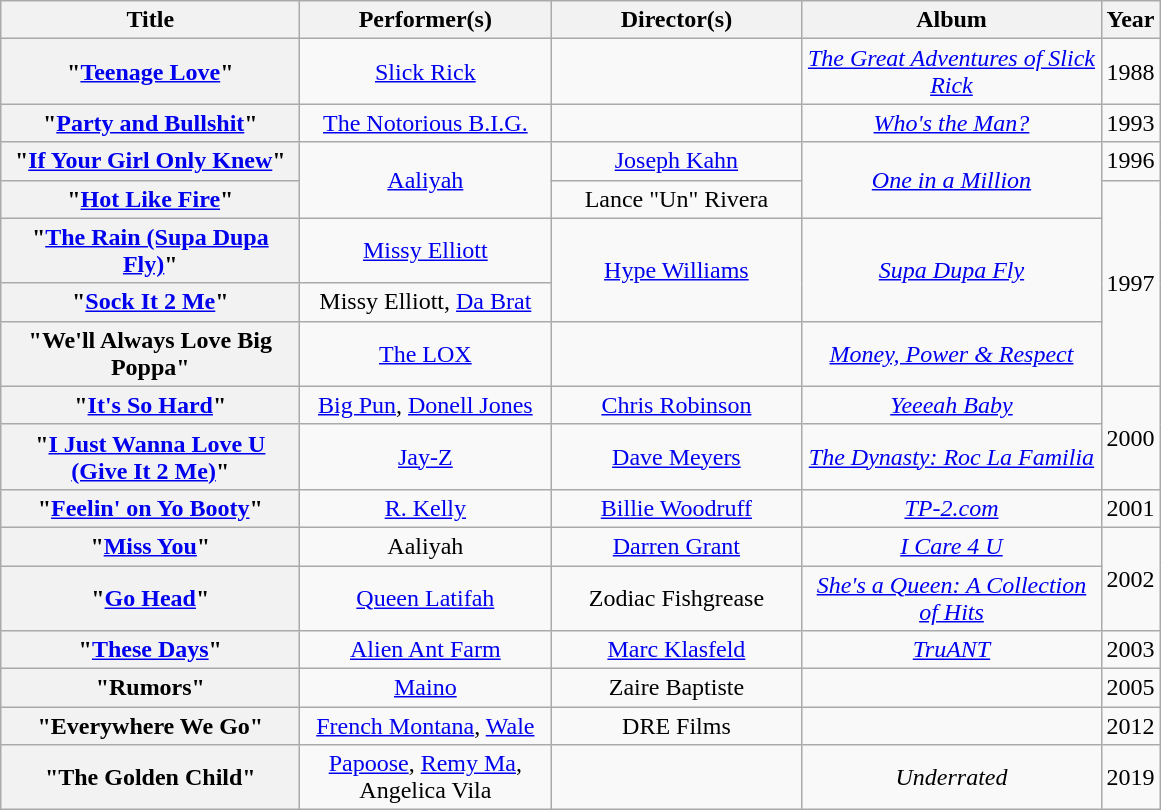<table class="wikitable plainrowheaders sortable" style="text-align:center;">
<tr>
<th scope="col" style="width: 12em;">Title</th>
<th scope="col" style="width: 10em;">Performer(s)</th>
<th scope="col" style="width: 10em;">Director(s)</th>
<th scope="col" style="width: 12em;">Album</th>
<th scope="col" style="width: 2em;">Year</th>
</tr>
<tr>
<th scope="row">"<a href='#'>Teenage Love</a>"</th>
<td><a href='#'>Slick Rick</a></td>
<td></td>
<td><em><a href='#'>The Great Adventures of Slick Rick</a></em></td>
<td>1988</td>
</tr>
<tr>
<th scope="row">"<a href='#'>Party and Bullshit</a>"</th>
<td><a href='#'>The Notorious B.I.G.</a></td>
<td></td>
<td><em><a href='#'>Who's the Man?</a></em></td>
<td>1993</td>
</tr>
<tr>
<th scope="row">"<a href='#'>If Your Girl Only Knew</a>"</th>
<td rowspan="2"><a href='#'>Aaliyah</a></td>
<td><a href='#'>Joseph Kahn</a></td>
<td rowspan="2"><em><a href='#'>One in a Million</a></em></td>
<td>1996</td>
</tr>
<tr>
<th scope="row">"<a href='#'>Hot Like Fire</a>"</th>
<td>Lance "Un" Rivera</td>
<td rowspan="4">1997</td>
</tr>
<tr>
<th scope="row">"<a href='#'>The Rain (Supa Dupa Fly)</a>"</th>
<td><a href='#'>Missy Elliott</a></td>
<td rowspan="2"><a href='#'>Hype Williams</a></td>
<td rowspan="2"><em><a href='#'>Supa Dupa Fly</a></em></td>
</tr>
<tr>
<th scope="row">"<a href='#'>Sock It 2 Me</a>"</th>
<td>Missy Elliott, <a href='#'>Da Brat</a></td>
</tr>
<tr>
<th scope="row">"We'll Always Love Big Poppa"</th>
<td><a href='#'>The LOX</a></td>
<td></td>
<td><em><a href='#'>Money, Power & Respect</a></em></td>
</tr>
<tr>
<th scope="row">"<a href='#'>It's So Hard</a>"</th>
<td><a href='#'>Big Pun</a>, <a href='#'>Donell Jones</a></td>
<td><a href='#'>Chris Robinson</a></td>
<td><em><a href='#'>Yeeeah Baby</a></em></td>
<td rowspan="2">2000</td>
</tr>
<tr>
<th scope="row">"<a href='#'>I Just Wanna Love U (Give It 2 Me)</a>"</th>
<td><a href='#'>Jay-Z</a></td>
<td><a href='#'>Dave Meyers</a></td>
<td><em><a href='#'>The Dynasty: Roc La Familia</a></em></td>
</tr>
<tr>
<th scope="row">"<a href='#'>Feelin' on Yo Booty</a>"</th>
<td><a href='#'>R. Kelly</a></td>
<td><a href='#'>Billie Woodruff</a></td>
<td><em><a href='#'>TP-2.com</a></em></td>
<td>2001</td>
</tr>
<tr>
<th scope="row">"<a href='#'>Miss You</a>"</th>
<td>Aaliyah</td>
<td><a href='#'>Darren Grant</a></td>
<td><em><a href='#'>I Care 4 U</a></em></td>
<td rowspan="2">2002</td>
</tr>
<tr>
<th scope="row">"<a href='#'>Go Head</a>"</th>
<td><a href='#'>Queen Latifah</a></td>
<td>Zodiac Fishgrease</td>
<td><em><a href='#'>She's a Queen: A Collection of Hits</a></em></td>
</tr>
<tr>
<th scope="row">"<a href='#'>These Days</a>"</th>
<td><a href='#'>Alien Ant Farm</a></td>
<td><a href='#'>Marc Klasfeld</a></td>
<td><em><a href='#'>TruANT</a></em></td>
<td>2003</td>
</tr>
<tr>
<th scope="row">"Rumors"</th>
<td><a href='#'>Maino</a></td>
<td>Zaire Baptiste</td>
<td></td>
<td>2005</td>
</tr>
<tr>
<th scope="row">"Everywhere We Go"</th>
<td><a href='#'>French Montana</a>, <a href='#'>Wale</a></td>
<td>DRE Films</td>
<td></td>
<td>2012</td>
</tr>
<tr>
<th scope="row">"The Golden Child"</th>
<td><a href='#'>Papoose</a>, <a href='#'>Remy Ma</a>, Angelica Vila</td>
<td></td>
<td><em>Underrated</em></td>
<td>2019</td>
</tr>
</table>
